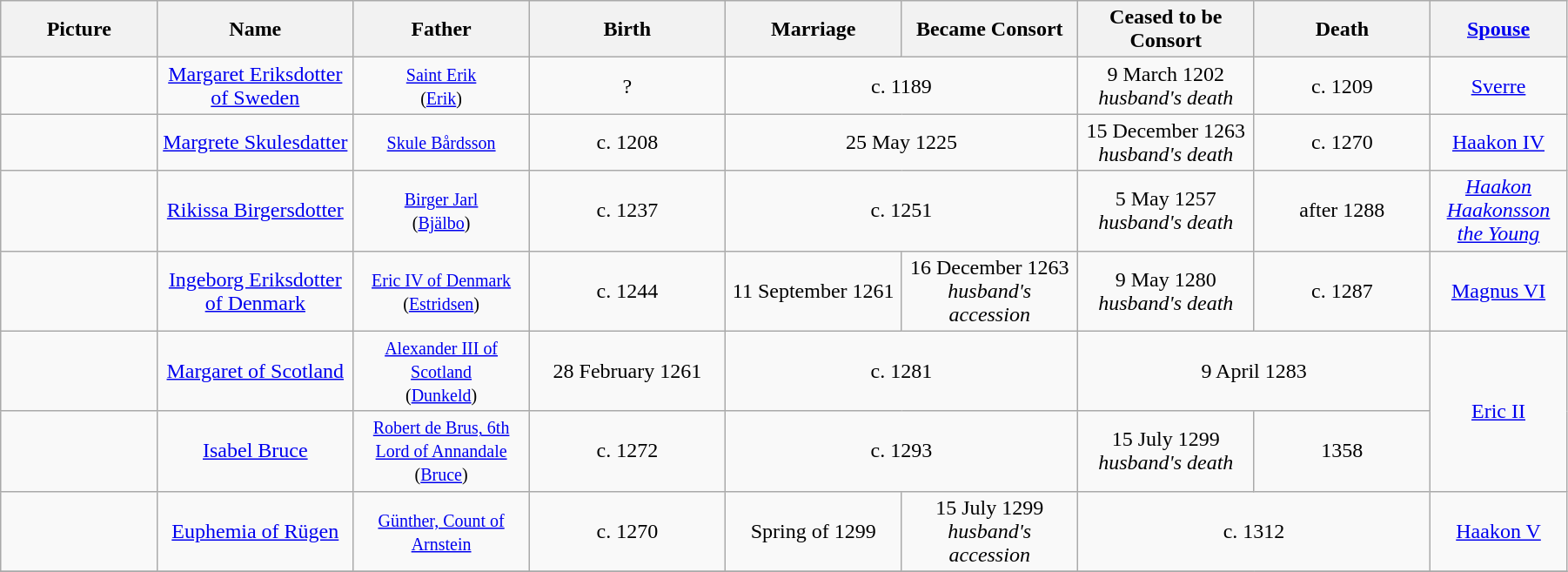<table width=95% class="wikitable">
<tr>
<th width = "8%">Picture</th>
<th width = "10%">Name</th>
<th width = "9%">Father</th>
<th width = "10%">Birth</th>
<th width = "9%">Marriage</th>
<th width = "9%">Became Consort</th>
<th width = "9%">Ceased to be Consort</th>
<th width = "9%">Death</th>
<th width = "6%"><a href='#'>Spouse</a></th>
</tr>
<tr>
<td align="center"></td>
<td align="center"><a href='#'>Margaret Eriksdotter of Sweden</a></td>
<td align="center"><small><a href='#'>Saint Erik</a><br>(<a href='#'>Erik</a>)</small></td>
<td align="center">?</td>
<td align="center" colspan="2">c. 1189</td>
<td align="center">9 March 1202<br><em>husband's death</em></td>
<td align="center">c. 1209</td>
<td align="center"><a href='#'>Sverre</a></td>
</tr>
<tr>
<td align="center"></td>
<td align="center"><a href='#'>Margrete Skulesdatter</a></td>
<td align="center"><small><a href='#'>Skule Bårdsson</a></small></td>
<td align="center">c. 1208</td>
<td align="center" colspan="2">25 May 1225</td>
<td align="center">15 December 1263<br><em>husband's death</em></td>
<td align="center">c. 1270</td>
<td align="center"><a href='#'>Haakon IV</a></td>
</tr>
<tr>
<td align="center"></td>
<td align="center"><a href='#'>Rikissa Birgersdotter</a><br></td>
<td align="center"><small><a href='#'>Birger Jarl</a><br>(<a href='#'>Bjälbo</a>)</small></td>
<td align="center">c. 1237</td>
<td align="center" colspan="2">c. 1251</td>
<td align="center">5 May 1257<br><em>husband's death</em></td>
<td align="center">after 1288</td>
<td align="center"><em><a href='#'>Haakon Haakonsson the Young</a></em></td>
</tr>
<tr>
<td align="center"></td>
<td align="center"><a href='#'>Ingeborg Eriksdotter of Denmark</a></td>
<td align="center"><small><a href='#'>Eric IV of Denmark</a><br>(<a href='#'>Estridsen</a>)</small></td>
<td align="center">c. 1244</td>
<td align="center">11 September 1261</td>
<td align="center">16 December 1263 <br><em>husband's accession</em></td>
<td align="center">9 May 1280<br><em>husband's death</em></td>
<td align="center">c. 1287</td>
<td align="center"><a href='#'>Magnus VI</a></td>
</tr>
<tr>
<td align="center"></td>
<td align="center"><a href='#'>Margaret of Scotland</a></td>
<td align="center"><small><a href='#'>Alexander III of Scotland</a><br>(<a href='#'>Dunkeld</a>)</small></td>
<td align="center">28 February 1261</td>
<td align="center" colspan="2">c. 1281</td>
<td align="center" colspan="2">9 April 1283</td>
<td align="center" rowspan="2"><a href='#'>Eric II</a></td>
</tr>
<tr>
<td align="center"></td>
<td align="center"><a href='#'>Isabel Bruce</a></td>
<td align="center"><small><a href='#'>Robert de Brus, 6th Lord of Annandale</a><br>(<a href='#'>Bruce</a>)</small></td>
<td align="center">c. 1272</td>
<td align="center" colspan="2">c. 1293</td>
<td align="center">15 July 1299<br><em>husband's death</em></td>
<td align="center">1358</td>
</tr>
<tr>
<td align="center"></td>
<td align="center"><a href='#'>Euphemia of Rügen</a></td>
<td align="center"><small><a href='#'>Günther, Count of Arnstein</a></small></td>
<td align="center">c. 1270</td>
<td align="center">Spring of 1299</td>
<td align="center">15 July 1299<br><em>husband's accession</em></td>
<td align="center" colspan="2">c. 1312</td>
<td align="center"><a href='#'>Haakon V</a></td>
</tr>
<tr>
</tr>
</table>
